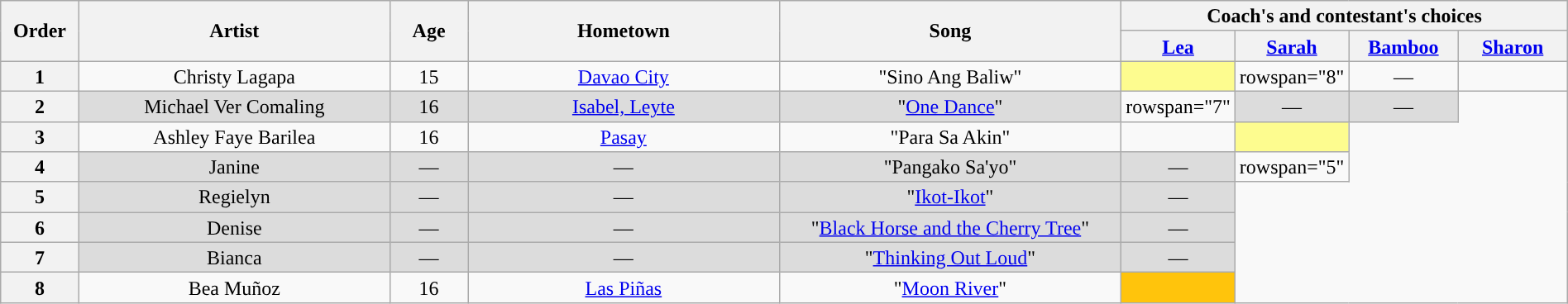<table class="wikitable" style="text-align:center; line-height:17px; width:100%;">
<tr>
<th rowspan="2" scope="col" width="05%">Order</th>
<th rowspan="2" scope="col" width="20%">Artist</th>
<th rowspan="2" scope="col" width="05%">Age</th>
<th rowspan="2" scope="col" width="20%">Hometown</th>
<th rowspan="2" scope="col" width="22%">Song</th>
<th colspan="4" scope="col" width="28%">Coach's and contestant's choices</th>
</tr>
<tr>
<th width="07%"><a href='#'>Lea</a></th>
<th width="07%"><a href='#'>Sarah</a></th>
<th width="07%"><a href='#'>Bamboo</a></th>
<th width="07%"><a href='#'>Sharon</a></th>
</tr>
<tr>
<th>1</th>
<td>Christy Lagapa</td>
<td>15</td>
<td><a href='#'>Davao City</a></td>
<td>"Sino Ang Baliw"</td>
<td style="background:#fdfc8f;"><strong></strong></td>
<td>rowspan="8" </td>
<td>—</td>
<td><strong></strong></td>
</tr>
<tr>
<th>2</th>
<td style="background:#DCDCDC;">Michael Ver Comaling</td>
<td style="background:#DCDCDC;">16</td>
<td style="background:#DCDCDC;"><a href='#'>Isabel, Leyte</a></td>
<td style="background:#DCDCDC;">"<a href='#'>One Dance</a>"</td>
<td>rowspan="7" </td>
<td style="background:#DCDCDC;">—</td>
<td style="background:#DCDCDC;">—</td>
</tr>
<tr>
<th>3</th>
<td>Ashley Faye Barilea</td>
<td>16</td>
<td><a href='#'>Pasay</a></td>
<td>"Para Sa Akin"</td>
<td><strong></strong></td>
<td style="background:#fdfc8f;"><strong></strong></td>
</tr>
<tr>
<th>4</th>
<td style="background:#DCDCDC;">Janine</td>
<td style="background:#DCDCDC;">—</td>
<td style="background:#DCDCDC;">—</td>
<td style="background:#DCDCDC;">"Pangako Sa'yo"</td>
<td style="background:#DCDCDC;">—</td>
<td>rowspan="5" </td>
</tr>
<tr>
<th>5</th>
<td style="background:#DCDCDC;">Regielyn</td>
<td style="background:#DCDCDC;">—</td>
<td style="background:#DCDCDC;">—</td>
<td style="background:#DCDCDC;">"<a href='#'>Ikot-Ikot</a>"</td>
<td style="background:#DCDCDC;">—</td>
</tr>
<tr>
<th>6</th>
<td style="background:#DCDCDC;">Denise</td>
<td style="background:#DCDCDC;">—</td>
<td style="background:#DCDCDC;">—</td>
<td style="background:#DCDCDC;">"<a href='#'>Black Horse and the Cherry Tree</a>"</td>
<td style="background:#DCDCDC;">—</td>
</tr>
<tr>
<th>7</th>
<td style="background:#DCDCDC;">Bianca</td>
<td style="background:#DCDCDC;">—</td>
<td style="background:#DCDCDC;">—</td>
<td style="background:#DCDCDC;">"<a href='#'>Thinking Out Loud</a>"</td>
<td style="background:#DCDCDC;">—</td>
</tr>
<tr>
<th>8</th>
<td>Bea Muñoz</td>
<td>16</td>
<td><a href='#'>Las Piñas</a></td>
<td>"<a href='#'>Moon River</a>"</td>
<td style="background:#FFC40C;"><strong></strong></td>
</tr>
</table>
